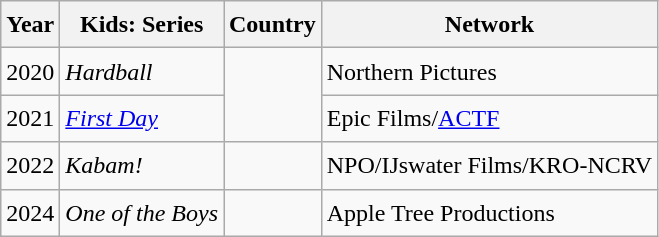<table class="wikitable" style="font-size:1.00em; line-height:1.5em;">
<tr>
<th>Year</th>
<th>Kids: Series</th>
<th>Country</th>
<th>Network</th>
</tr>
<tr>
<td>2020</td>
<td><em>Hardball</em></td>
<td rowspan="2"></td>
<td>Northern Pictures</td>
</tr>
<tr>
<td>2021</td>
<td><em><a href='#'>First Day</a></em></td>
<td>Epic Films/<a href='#'>ACTF</a></td>
</tr>
<tr>
<td>2022</td>
<td><em>Kabam!</em></td>
<td></td>
<td>NPO/IJswater Films/KRO-NCRV</td>
</tr>
<tr>
<td>2024</td>
<td><em>One of the Boys</em></td>
<td></td>
<td>Apple Tree Productions</td>
</tr>
</table>
